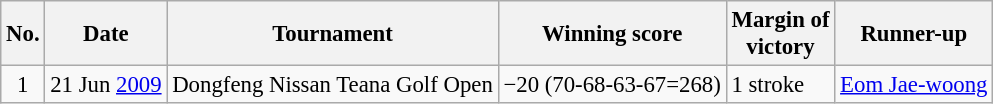<table class="wikitable" style="font-size:95%;">
<tr>
<th>No.</th>
<th>Date</th>
<th>Tournament</th>
<th>Winning score</th>
<th>Margin of<br>victory</th>
<th>Runner-up</th>
</tr>
<tr>
<td align=center>1</td>
<td align=right>21 Jun <a href='#'>2009</a></td>
<td>Dongfeng Nissan Teana Golf Open</td>
<td>−20 (70-68-63-67=268)</td>
<td>1 stroke</td>
<td> <a href='#'>Eom Jae-woong</a></td>
</tr>
</table>
